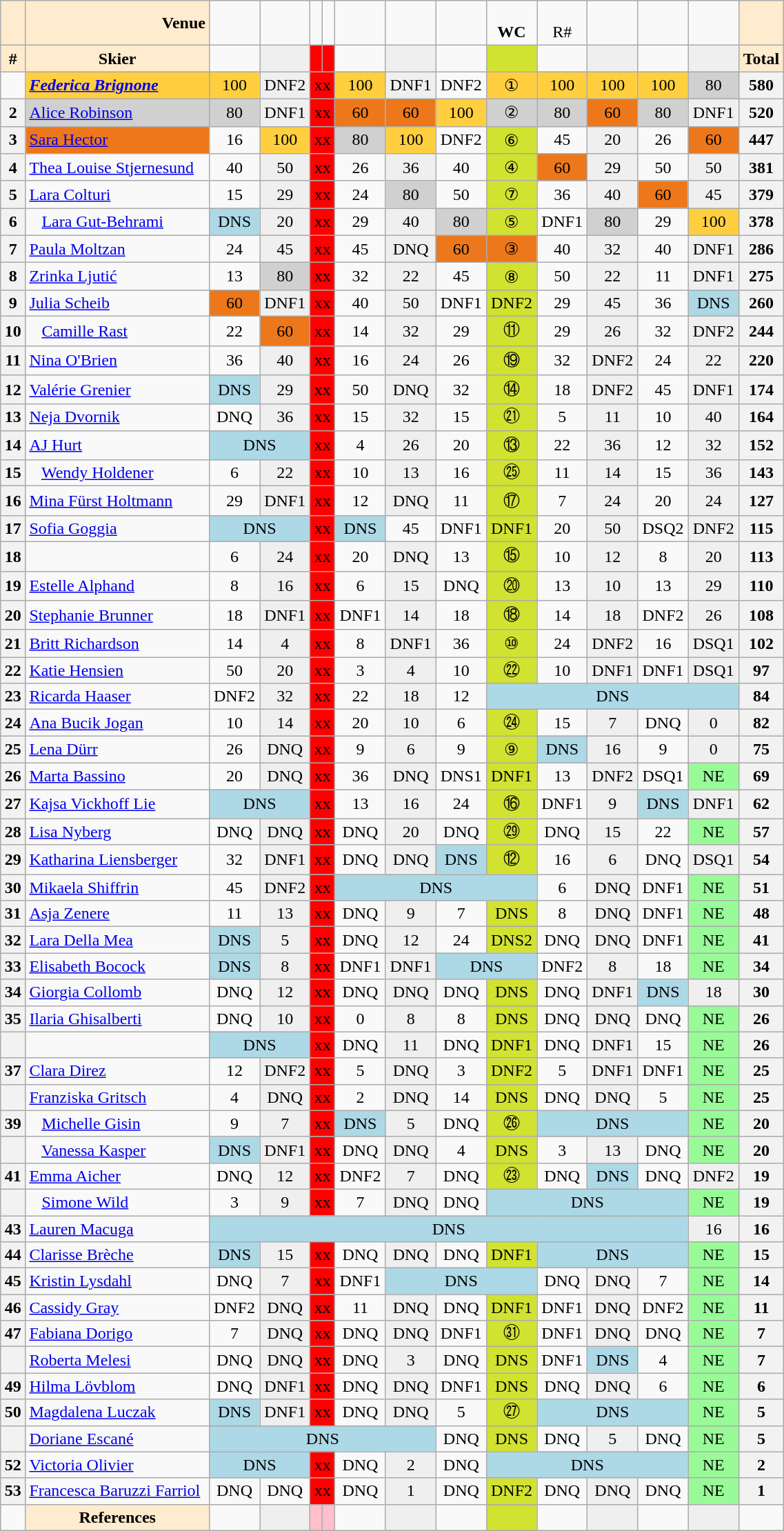<table class="wikitable" width=60% style="font-size:100%; text-align:center;">
<tr>
<td bgcolor=ffebcd></td>
<td align=right bgcolor=ffebcd><strong>Venue</strong></td>
<td></td>
<td></td>
<td></td>
<td></td>
<td></td>
<td></td>
<td></td>
<td><br><strong>WC</strong></td>
<td><br>R#</td>
<td></td>
<td></td>
<td></td>
<td bgcolor=ffebcd></td>
</tr>
<tr>
<td bgcolor=ffebcd><strong>#</strong></td>
<td bgcolor=ffebcd><strong>Skier</strong></td>
<td></td>
<td bgcolor=efefef></td>
<td bgcolor=ff0000></td>
<td bgcolor=ff0000></td>
<td></td>
<td bgcolor=efefef></td>
<td></td>
<td bgcolor=d1e231></td>
<td></td>
<td bgcolor=efefef></td>
<td></td>
<td bgcolor=efefef></td>
<td bgcolor=ffebcd><strong>Total</strong></td>
</tr>
<tr>
<td></td>
<td align=left bgcolor=ffcf40> <strong><em><a href='#'>Federica Brignone</a></em></strong></td>
<td bgcolor=ffcf40>100</td>
<td bgcolor=efefef>DNF2</td>
<td colspan=2 bgcolor=ff0000>xx</td>
<td bgcolor=ffcf40>100</td>
<td bgcolor=efefef>DNF1</td>
<td>DNF2</td>
<td bgcolor=ffcf40>①</td>
<td bgcolor=ffcf40>100</td>
<td bgcolor=ffcf40>100</td>
<td bgcolor=ffcf40>100</td>
<td bgcolor=d0d0d0>80</td>
<th>580</th>
</tr>
<tr>
<th>2</th>
<td align=left bgcolor=d0d0d0> <a href='#'>Alice Robinson</a></td>
<td bgcolor=d0d0d0>80</td>
<td bgcolor=efefef>DNF1</td>
<td colspan=2 bgcolor=ff0000>xx</td>
<td bgcolor=ec781b>60</td>
<td bgcolor=ec781b>60</td>
<td bgcolor=ffcf40>100</td>
<td bgcolor=d0d0d0>②</td>
<td bgcolor=d0d0d0>80</td>
<td bgcolor=ec781b>60</td>
<td bgcolor=d0d0d0>80</td>
<td bgcolor=efefef>DNF1</td>
<th>520</th>
</tr>
<tr>
<th>3</th>
<td align=left bgcolor=ec781b> <a href='#'>Sara Hector</a></td>
<td>16</td>
<td bgcolor=ffcf40>100</td>
<td colspan=2 bgcolor=ff0000>xx</td>
<td bgcolor=d0d0d0>80</td>
<td bgcolor=ffcf40>100</td>
<td>DNF2</td>
<td bgcolor=d1e231>⑥</td>
<td>45</td>
<td bgcolor=efefef>20</td>
<td>26</td>
<td bgcolor=ec781b>60</td>
<th>447</th>
</tr>
<tr>
<th>4</th>
<td align=left> <a href='#'>Thea Louise Stjernesund</a></td>
<td>40</td>
<td bgcolor=efefef>50</td>
<td colspan=2 bgcolor=ff0000>xx</td>
<td>26</td>
<td bgcolor=efefef>36</td>
<td>40</td>
<td bgcolor=d1e231>④</td>
<td bgcolor=ec781b>60</td>
<td bgcolor=efefef>29</td>
<td>50</td>
<td bgcolor=efefef>50</td>
<th>381</th>
</tr>
<tr>
<th>5</th>
<td align=left> <a href='#'>Lara Colturi</a></td>
<td>15</td>
<td bgcolor=efefef>29</td>
<td colspan=2 bgcolor=ff0000>xx</td>
<td>24</td>
<td bgcolor=d0d0d0>80</td>
<td>50</td>
<td bgcolor=d1e231>⑦</td>
<td>36</td>
<td bgcolor=efefef>40</td>
<td bgcolor=ec781b>60</td>
<td bgcolor=efefef>45</td>
<th>379</th>
</tr>
<tr>
<th>6</th>
<td align=left>   <a href='#'>Lara Gut-Behrami</a></td>
<td bgcolor=add8e6>DNS</td>
<td bgcolor=efefef>20</td>
<td colspan=2 bgcolor=ff0000>xx</td>
<td>29</td>
<td bgcolor=efefef>40</td>
<td bgcolor=d0d0d0>80</td>
<td bgcolor=d1e231>⑤</td>
<td>DNF1</td>
<td bgcolor=d0d0d0>80</td>
<td>29</td>
<td bgcolor=ffcf40>100</td>
<th>378</th>
</tr>
<tr>
<th>7</th>
<td align=left> <a href='#'>Paula Moltzan</a></td>
<td>24</td>
<td bgcolor=efefef>45</td>
<td colspan=2 bgcolor=ff0000>xx</td>
<td>45</td>
<td bgcolor=efefef>DNQ</td>
<td bgcolor=ec781b>60</td>
<td bgcolor=ec781b>③</td>
<td>40</td>
<td bgcolor=efefef>32</td>
<td>40</td>
<td bgcolor=efefef>DNF1</td>
<th>286</th>
</tr>
<tr>
<th>8</th>
<td align=left> <a href='#'>Zrinka Ljutić</a></td>
<td>13</td>
<td bgcolor=d0d0d0>80</td>
<td colspan=2 bgcolor=ff0000>xx</td>
<td>32</td>
<td bgcolor=efefef>22</td>
<td>45</td>
<td bgcolor=d1e231>⑧</td>
<td>50</td>
<td bgcolor=efefef>22</td>
<td>11</td>
<td bgcolor=efefef>DNF1</td>
<th>275</th>
</tr>
<tr>
<th>9</th>
<td align=left> <a href='#'>Julia Scheib</a></td>
<td bgcolor=ec781b>60</td>
<td bgcolor=efefef>DNF1</td>
<td colspan=2 bgcolor=ff0000>xx</td>
<td>40</td>
<td bgcolor=efefef>50</td>
<td>DNF1</td>
<td bgcolor=d1e231>DNF2</td>
<td>29</td>
<td bgcolor=efefef>45</td>
<td>36</td>
<td bgcolor=add8e6>DNS</td>
<th>260</th>
</tr>
<tr>
<th>10</th>
<td align=left>   <a href='#'>Camille Rast</a></td>
<td>22</td>
<td bgcolor=ec781b>60</td>
<td colspan=2 bgcolor=ff0000>xx</td>
<td>14</td>
<td bgcolor=efefef>32</td>
<td>29</td>
<td bgcolor=d1e231>⑪</td>
<td>29</td>
<td bgcolor=efefef>26</td>
<td>32</td>
<td bgcolor=efefef>DNF2</td>
<th>244</th>
</tr>
<tr>
<th>11</th>
<td align=left> <a href='#'>Nina O'Brien</a></td>
<td>36</td>
<td bgcolor=efefef>40</td>
<td colspan=2 bgcolor=ff0000>xx</td>
<td>16</td>
<td bgcolor=efefef>24</td>
<td>26</td>
<td bgcolor=d1e231>⑲</td>
<td>32</td>
<td bgcolor=efefef>DNF2</td>
<td>24</td>
<td bgcolor=efefef>22</td>
<th>220</th>
</tr>
<tr>
<th>12</th>
<td align=left> <a href='#'>Valérie Grenier</a></td>
<td bgcolor=add8e6>DNS</td>
<td bgcolor=efefef>29</td>
<td colspan=2 bgcolor=ff0000>xx</td>
<td>50</td>
<td bgcolor=efefef>DNQ</td>
<td>32</td>
<td bgcolor=d1e231>⑭</td>
<td>18</td>
<td bgcolor=efefef>DNF2</td>
<td>45</td>
<td bgcolor=efefef>DNF1</td>
<th>174</th>
</tr>
<tr>
<th>13</th>
<td align=left> <a href='#'>Neja Dvornik</a></td>
<td>DNQ</td>
<td bgcolor=efefef>36</td>
<td colspan=2 bgcolor=ff0000>xx</td>
<td>15</td>
<td bgcolor=efefef>32</td>
<td>15</td>
<td bgcolor=d1e231>㉑</td>
<td>5</td>
<td bgcolor=efefef>11</td>
<td>10</td>
<td bgcolor=efefef>40</td>
<th>164</th>
</tr>
<tr>
<th>14</th>
<td align=left> <a href='#'>AJ Hurt</a></td>
<td colspan=2 bgcolor=add8e6>DNS</td>
<td colspan=2 bgcolor=ff0000>xx</td>
<td>4</td>
<td bgcolor=efefef>26</td>
<td>20</td>
<td bgcolor=d1e231>⑬</td>
<td>22</td>
<td bgcolor=efefef>36</td>
<td>12</td>
<td bgcolor=efefef>32</td>
<th>152</th>
</tr>
<tr>
<th>15</th>
<td align=left>   <a href='#'>Wendy Holdener</a></td>
<td>6</td>
<td bgcolor=efefef>22</td>
<td colspan=2 bgcolor=ff0000>xx</td>
<td>10</td>
<td bgcolor=efefef>13</td>
<td>16</td>
<td bgcolor=d1e231>㉕</td>
<td>11</td>
<td bgcolor=efefef>14</td>
<td>15</td>
<td bgcolor=efefef>36</td>
<th>143</th>
</tr>
<tr>
<th>16</th>
<td align=left> <a href='#'>Mina Fürst Holtmann</a></td>
<td>29</td>
<td bgcolor=efefef>DNF1</td>
<td colspan=2 bgcolor=ff0000>xx</td>
<td>12</td>
<td bgcolor=efefef>DNQ</td>
<td>11</td>
<td bgcolor=d1e231>⑰</td>
<td>7</td>
<td bgcolor=efefef>24</td>
<td>20</td>
<td bgcolor=efefef>24</td>
<th>127</th>
</tr>
<tr>
<th>17</th>
<td align=left> <a href='#'>Sofia Goggia</a></td>
<td colspan=2 bgcolor=add8e6>DNS</td>
<td colspan=2 bgcolor=ff0000>xx</td>
<td bgcolor=add8e6>DNS</td>
<td>45</td>
<td>DNF1</td>
<td bgcolor=d1e231>DNF1</td>
<td>20</td>
<td bgcolor=efefef>50</td>
<td>DSQ2</td>
<td bgcolor=efefef>DNF2</td>
<th>115</th>
</tr>
<tr>
<th>18</th>
<td align=left></td>
<td>6</td>
<td bgcolor=efefef>24</td>
<td colspan=2 bgcolor=ff0000>xx</td>
<td>20</td>
<td bgcolor=efefef>DNQ</td>
<td>13</td>
<td bgcolor=d1e231>⑮</td>
<td>10</td>
<td bgcolor=efefef>12</td>
<td>8</td>
<td bgcolor=efefef>20</td>
<th>113</th>
</tr>
<tr>
<th>19</th>
<td align=left> <a href='#'>Estelle Alphand</a></td>
<td>8</td>
<td bgcolor=efefef>16</td>
<td colspan=2 bgcolor=ff0000>xx</td>
<td>6</td>
<td bgcolor=efefef>15</td>
<td>DNQ</td>
<td bgcolor=d1e231>⑳</td>
<td>13</td>
<td bgcolor=efefef>10</td>
<td>13</td>
<td bgcolor=efefef>29</td>
<th>110</th>
</tr>
<tr>
<th>20</th>
<td align=left> <a href='#'>Stephanie Brunner</a></td>
<td>18</td>
<td bgcolor=efefef>DNF1</td>
<td colspan=2 bgcolor=ff0000>xx</td>
<td>DNF1</td>
<td bgcolor=efefef>14</td>
<td>18</td>
<td bgcolor=d1e231>⑱</td>
<td>14</td>
<td bgcolor=efefef>18</td>
<td>DNF2</td>
<td bgcolor=efefef>26</td>
<th>108</th>
</tr>
<tr>
<th>21</th>
<td align=left> <a href='#'>Britt Richardson</a></td>
<td>14</td>
<td bgcolor=efefef>4</td>
<td colspan=2 bgcolor=ff0000>xx</td>
<td>8</td>
<td bgcolor=efefef>DNF1</td>
<td>36</td>
<td bgcolor=d1e231>⑩</td>
<td>24</td>
<td bgcolor=efefef>DNF2</td>
<td>16</td>
<td bgcolor=efefef>DSQ1</td>
<th>102</th>
</tr>
<tr>
<th>22</th>
<td align=left> <a href='#'>Katie Hensien</a></td>
<td>50</td>
<td bgcolor=efefef>20</td>
<td colspan=2 bgcolor=ff0000>xx</td>
<td>3</td>
<td bgcolor=efefef>4</td>
<td>10</td>
<td bgcolor=d1e231>㉒</td>
<td>10</td>
<td bgcolor=efefef>DNF1</td>
<td>DNF1</td>
<td bgcolor=efefef>DSQ1</td>
<th>97</th>
</tr>
<tr>
<th>23</th>
<td align=left> <a href='#'>Ricarda Haaser</a></td>
<td>DNF2</td>
<td bgcolor=efefef>32</td>
<td colspan=2 bgcolor=ff0000>xx</td>
<td>22</td>
<td bgcolor=efefef>18</td>
<td>12</td>
<td colspan=5 bgcolor=add8e6>DNS</td>
<th>84</th>
</tr>
<tr>
<th>24</th>
<td align=left> <a href='#'>Ana Bucik Jogan</a></td>
<td>10</td>
<td bgcolor=efefef>14</td>
<td colspan=2 bgcolor=ff0000>xx</td>
<td>20</td>
<td bgcolor=efefef>10</td>
<td>6</td>
<td bgcolor=d1e231>㉔</td>
<td>15</td>
<td bgcolor=efefef>7</td>
<td>DNQ</td>
<td bgcolor=efefef>0</td>
<th>82</th>
</tr>
<tr>
<th>25</th>
<td align=left> <a href='#'>Lena Dürr</a></td>
<td>26</td>
<td bgcolor=efefef>DNQ</td>
<td colspan=2 bgcolor=ff0000>xx</td>
<td>9</td>
<td bgcolor=efefef>6</td>
<td>9</td>
<td bgcolor=d1e231>⑨</td>
<td bgcolor=add8e6>DNS</td>
<td bgcolor=efefef>16</td>
<td>9</td>
<td bgcolor=efefef>0</td>
<th>75</th>
</tr>
<tr>
<th>26</th>
<td align=left> <a href='#'>Marta Bassino</a></td>
<td>20</td>
<td bgcolor=efefef>DNQ</td>
<td colspan=2 bgcolor=ff0000>xx</td>
<td>36</td>
<td bgcolor=efefef>DNQ</td>
<td>DNS1</td>
<td bgcolor=d1e231>DNF1</td>
<td>13</td>
<td bgcolor=efefef>DNF2</td>
<td>DSQ1</td>
<td bgcolor=98fb98>NE</td>
<th>69</th>
</tr>
<tr>
<th>27</th>
<td align=left> <a href='#'>Kajsa Vickhoff Lie</a></td>
<td colspan=2 bgcolor=add8e6>DNS</td>
<td colspan=2 bgcolor=ff0000>xx</td>
<td>13</td>
<td bgcolor=efefef>16</td>
<td>24</td>
<td bgcolor=d1e231>⑯</td>
<td>DNF1</td>
<td bgcolor=efefef>9</td>
<td bgcolor=add8e6>DNS</td>
<td bgcolor=efefef>DNF1</td>
<th>62</th>
</tr>
<tr>
<th>28</th>
<td align=left> <a href='#'>Lisa Nyberg</a></td>
<td>DNQ</td>
<td bgcolor=efefef>DNQ</td>
<td colspan=2 bgcolor=ff0000>xx</td>
<td>DNQ</td>
<td bgcolor=efefef>20</td>
<td>DNQ</td>
<td bgcolor=d1e231>㉙</td>
<td>DNQ</td>
<td bgcolor=efefef>15</td>
<td>22</td>
<td bgcolor=98fb98>NE</td>
<th>57</th>
</tr>
<tr>
<th>29</th>
<td align=left> <a href='#'>Katharina Liensberger</a></td>
<td>32</td>
<td bgcolor=efefef>DNF1</td>
<td colspan=2 bgcolor=ff0000>xx</td>
<td>DNQ</td>
<td bgcolor=efefef>DNQ</td>
<td bgcolor=add8e6>DNS</td>
<td bgcolor=d1e231>⑫</td>
<td>16</td>
<td bgcolor=efefef>6</td>
<td>DNQ</td>
<td bgcolor=efefef>DSQ1</td>
<th>54</th>
</tr>
<tr>
<th>30</th>
<td align=left> <a href='#'>Mikaela Shiffrin</a></td>
<td>45</td>
<td bgcolor=efefef>DNF2</td>
<td colspan=2 bgcolor=ff0000>xx</td>
<td colspan=4 bgcolor=add8e6>DNS</td>
<td>6</td>
<td bgcolor=efefef>DNQ</td>
<td>DNF1</td>
<td bgcolor=98fb98>NE</td>
<th>51</th>
</tr>
<tr>
<th>31</th>
<td align=left> <a href='#'>Asja Zenere</a></td>
<td>11</td>
<td bgcolor=efefef>13</td>
<td colspan=2 bgcolor=ff0000>xx</td>
<td>DNQ</td>
<td bgcolor=efefef>9</td>
<td>7</td>
<td bgcolor=d1e231>DNS</td>
<td>8</td>
<td bgcolor=efefef>DNQ</td>
<td>DNF1</td>
<td bgcolor=98fb98>NE</td>
<th>48</th>
</tr>
<tr>
<th>32</th>
<td align=left> <a href='#'>Lara Della Mea</a></td>
<td bgcolor=add8e6>DNS</td>
<td bgcolor=efefef>5</td>
<td colspan=2 bgcolor=ff0000>xx</td>
<td>DNQ</td>
<td bgcolor=efefef>12</td>
<td>24</td>
<td bgcolor=d1e231>DNS2</td>
<td>DNQ</td>
<td bgcolor=efefef>DNQ</td>
<td>DNF1</td>
<td bgcolor=98fb98>NE</td>
<th>41</th>
</tr>
<tr>
<th>33</th>
<td align=left> <a href='#'>Elisabeth Bocock</a></td>
<td bgcolor=add8e6>DNS</td>
<td bgcolor=efefef>8</td>
<td colspan=2 bgcolor=ff0000>xx</td>
<td>DNF1</td>
<td bgcolor=efefef>DNF1</td>
<td colspan=2 bgcolor=add8e6>DNS</td>
<td>DNF2</td>
<td bgcolor=efefef>8</td>
<td>18</td>
<td bgcolor=98fb98>NE</td>
<th>34</th>
</tr>
<tr>
<th>34</th>
<td align=left> <a href='#'>Giorgia Collomb</a></td>
<td>DNQ</td>
<td bgcolor=efefef>12</td>
<td colspan=2 bgcolor=ff0000>xx</td>
<td>DNQ</td>
<td bgcolor=efefef>DNQ</td>
<td>DNQ</td>
<td bgcolor=d1e231>DNS</td>
<td>DNQ</td>
<td bgcolor=efefef>DNF1</td>
<td bgcolor=add8e6>DNS</td>
<td bgcolor=efefef>18</td>
<th>30</th>
</tr>
<tr>
<th>35</th>
<td align=left> <a href='#'>Ilaria Ghisalberti</a></td>
<td>DNQ</td>
<td bgcolor=efefef>10</td>
<td colspan=2 bgcolor=ff0000>xx</td>
<td>0</td>
<td bgcolor=efefef>8</td>
<td>8</td>
<td bgcolor=d1e231>DNS</td>
<td>DNQ</td>
<td bgcolor=efefef>DNQ</td>
<td>DNQ</td>
<td bgcolor=98fb98>NE</td>
<th>26</th>
</tr>
<tr>
<th></th>
<td align=left></td>
<td colspan=2 bgcolor=add8e6>DNS</td>
<td colspan=2 bgcolor=ff0000>xx</td>
<td>DNQ</td>
<td bgcolor=efefef>11</td>
<td>DNQ</td>
<td bgcolor=d1e231>DNF1</td>
<td>DNQ</td>
<td bgcolor=efefef>DNF1</td>
<td>15</td>
<td bgcolor=98fb98>NE</td>
<th>26</th>
</tr>
<tr>
<th>37</th>
<td align=left> <a href='#'>Clara Direz</a></td>
<td>12</td>
<td bgcolor=efefef>DNF2</td>
<td colspan=2 bgcolor=ff0000>xx</td>
<td>5</td>
<td bgcolor=efefef>DNQ</td>
<td>3</td>
<td bgcolor=d1e231>DNF2</td>
<td>5</td>
<td bgcolor=efefef>DNF1</td>
<td>DNF1</td>
<td bgcolor=98fb98>NE</td>
<th>25</th>
</tr>
<tr>
<th></th>
<td align=left> <a href='#'>Franziska Gritsch</a></td>
<td>4</td>
<td bgcolor=efefef>DNQ</td>
<td colspan=2 bgcolor=ff0000>xx</td>
<td>2</td>
<td bgcolor=efefef>DNQ</td>
<td>14</td>
<td bgcolor=d1e231>DNS</td>
<td>DNQ</td>
<td bgcolor=efefef>DNQ</td>
<td>5</td>
<td bgcolor=98fb98>NE</td>
<th>25</th>
</tr>
<tr>
<th>39</th>
<td align=left>   <a href='#'>Michelle Gisin</a></td>
<td>9</td>
<td bgcolor=efefef>7</td>
<td colspan=2 bgcolor=ff0000>xx</td>
<td bgcolor=add8e6>DNS</td>
<td bgcolor=efefef>5</td>
<td>DNQ</td>
<td bgcolor=d1e231>㉖</td>
<td colspan=3 bgcolor=add8e6>DNS</td>
<td bgcolor=98fb98>NE</td>
<th>20</th>
</tr>
<tr>
<th></th>
<td align=left>   <a href='#'>Vanessa Kasper</a></td>
<td bgcolor=add8e6>DNS</td>
<td bgcolor=efefef>DNF1</td>
<td colspan=2 bgcolor=ff0000>xx</td>
<td>DNQ</td>
<td bgcolor=efefef>DNQ</td>
<td>4</td>
<td bgcolor=d1e231>DNS</td>
<td>3</td>
<td bgcolor=efefef>13</td>
<td>DNQ</td>
<td bgcolor=98fb98>NE</td>
<th>20</th>
</tr>
<tr>
<th>41</th>
<td align=left> <a href='#'>Emma Aicher</a></td>
<td>DNQ</td>
<td bgcolor=efefef>12</td>
<td colspan=2 bgcolor=ff0000>xx</td>
<td>DNF2</td>
<td bgcolor=efefef>7</td>
<td>DNQ</td>
<td bgcolor=d1e231>㉓</td>
<td>DNQ</td>
<td bgcolor=add8e6>DNS</td>
<td>DNQ</td>
<td bgcolor=efefef>DNF2</td>
<th>19</th>
</tr>
<tr>
<th></th>
<td align=left>   <a href='#'>Simone Wild</a></td>
<td>3</td>
<td bgcolor=efefef>9</td>
<td colspan=2 bgcolor=ff0000>xx</td>
<td>7</td>
<td bgcolor=efefef>DNQ</td>
<td>DNQ</td>
<td colspan=4 bgcolor=add8e6>DNS</td>
<td bgcolor=98fb98>NE</td>
<th>19</th>
</tr>
<tr>
<th>43</th>
<td align=left> <a href='#'>Lauren Macuga</a></td>
<td colspan=11 bgcolor=add8e6>DNS</td>
<td bgcolor=efefef>16</td>
<th>16</th>
</tr>
<tr>
<th>44</th>
<td align=left> <a href='#'>Clarisse Brèche</a></td>
<td bgcolor=add8e6>DNS</td>
<td bgcolor=efefef>15</td>
<td colspan=2 bgcolor=ff0000>xx</td>
<td>DNQ</td>
<td bgcolor=efefef>DNQ</td>
<td>DNQ</td>
<td bgcolor=d1e231>DNF1</td>
<td colspan=3 bgcolor=add8e6>DNS</td>
<td bgcolor=98fb98>NE</td>
<th>15</th>
</tr>
<tr>
<th>45</th>
<td align=left> <a href='#'>Kristin Lysdahl</a></td>
<td>DNQ</td>
<td bgcolor=efefef>7</td>
<td colspan=2 bgcolor=ff0000>xx</td>
<td>DNF1</td>
<td colspan=3 bgcolor=add8e6>DNS</td>
<td>DNQ</td>
<td bgcolor=efefef>DNQ</td>
<td>7</td>
<td bgcolor=98fb98>NE</td>
<th>14</th>
</tr>
<tr>
<th>46</th>
<td align=left> <a href='#'>Cassidy Gray</a></td>
<td>DNF2</td>
<td bgcolor=efefef>DNQ</td>
<td colspan=2 bgcolor=ff0000>xx</td>
<td>11</td>
<td bgcolor=efefef>DNQ</td>
<td>DNQ</td>
<td bgcolor=d1e231>DNF1</td>
<td>DNF1</td>
<td bgcolor=efefef>DNQ</td>
<td>DNF2</td>
<td bgcolor=98fb98>NE</td>
<th>11</th>
</tr>
<tr>
<th>47</th>
<td align=left> <a href='#'>Fabiana Dorigo</a></td>
<td>7</td>
<td bgcolor=efefef>DNQ</td>
<td colspan=2 bgcolor=ff0000>xx</td>
<td>DNQ</td>
<td bgcolor=efefef>DNQ</td>
<td>DNF1</td>
<td bgcolor=d1e231>㉛</td>
<td>DNF1</td>
<td bgcolor=efefef>DNQ</td>
<td>DNQ</td>
<td bgcolor=98fb98>NE</td>
<th>7</th>
</tr>
<tr>
<th></th>
<td align=left> <a href='#'>Roberta Melesi</a></td>
<td>DNQ</td>
<td bgcolor=efefef>DNQ</td>
<td colspan=2 bgcolor=ff0000>xx</td>
<td>DNQ</td>
<td bgcolor=efefef>3</td>
<td>DNQ</td>
<td bgcolor=d1e231>DNS</td>
<td>DNF1</td>
<td bgcolor=add8e6>DNS</td>
<td>4</td>
<td bgcolor=98fb98>NE</td>
<th>7</th>
</tr>
<tr>
<th>49</th>
<td align=left> <a href='#'>Hilma Lövblom</a></td>
<td>DNQ</td>
<td bgcolor=efefef>DNF1</td>
<td colspan=2 bgcolor=ff0000>xx</td>
<td>DNQ</td>
<td bgcolor=efefef>DNQ</td>
<td>DNF1</td>
<td bgcolor=d1e231>DNS</td>
<td>DNQ</td>
<td bgcolor=efefef>DNQ</td>
<td>6</td>
<td bgcolor=98fb98>NE</td>
<th>6</th>
</tr>
<tr>
<th>50</th>
<td align=left> <a href='#'>Magdalena Luczak</a></td>
<td bgcolor=add8e6>DNS</td>
<td bgcolor=efefef>DNF1</td>
<td colspan=2 bgcolor=ff0000>xx</td>
<td>DNQ</td>
<td bgcolor=efefef>DNQ</td>
<td>5</td>
<td bgcolor=d1e231>㉗</td>
<td colspan=3 bgcolor=add8e6>DNS</td>
<td bgcolor=98fb98>NE</td>
<th>5</th>
</tr>
<tr>
<th></th>
<td align=left> <a href='#'>Doriane Escané</a></td>
<td colspan=6 bgcolor=add8e6>DNS</td>
<td>DNQ</td>
<td bgcolor=d1e231>DNS</td>
<td>DNQ</td>
<td bgcolor=efefef>5</td>
<td>DNQ</td>
<td bgcolor=98fb98>NE</td>
<th>5</th>
</tr>
<tr>
<th>52</th>
<td align=left> <a href='#'>Victoria Olivier</a></td>
<td colspan=2 bgcolor=add8e6>DNS</td>
<td colspan=2 bgcolor=ff0000>xx</td>
<td>DNQ</td>
<td bgcolor=efefef>2</td>
<td>DNQ</td>
<td colspan=4 bgcolor=add8e6>DNS</td>
<td bgcolor=98fb98>NE</td>
<th>2</th>
</tr>
<tr>
<th>53</th>
<td align=left> <a href='#'>Francesca Baruzzi Farriol</a></td>
<td>DNQ</td>
<td>DNQ</td>
<td colspan=2 bgcolor=ff0000>xx</td>
<td>DNQ</td>
<td bgcolor=efefef>1</td>
<td>DNQ</td>
<td bgcolor=d1e231>DNF2</td>
<td>DNQ</td>
<td bgcolor=efefef>DNQ</td>
<td>DNQ</td>
<td bgcolor=98fb98>NE</td>
<th>1</th>
</tr>
<tr>
<td></td>
<td bgcolor=ffebcd><strong>References</strong></td>
<td></td>
<td bgcolor=efefef></td>
<td bgcolor=pink></td>
<td bgcolor=pink></td>
<td></td>
<td bgcolor=efefef></td>
<td></td>
<td bgcolor=d1e231></td>
<td></td>
<td bgcolor=efefef></td>
<td></td>
<td bgcolor=efefef></td>
</tr>
</table>
